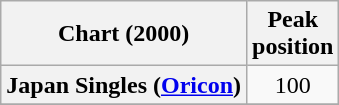<table class="wikitable plainrowheaders">
<tr>
<th>Chart (2000)</th>
<th>Peak<br>position</th>
</tr>
<tr>
<th scope="row">Japan Singles (<a href='#'>Oricon</a>)</th>
<td align="center">100</td>
</tr>
<tr>
</tr>
</table>
